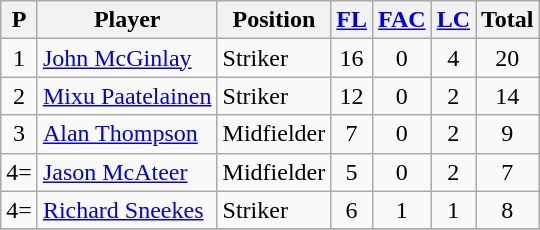<table class="wikitable sortable">
<tr>
<th>P</th>
<th>Player</th>
<th>Position</th>
<th><a href='#'>FL</a></th>
<th><a href='#'>FAC</a></th>
<th><a href='#'>LC</a></th>
<th>Total</th>
</tr>
<tr>
<td align=center>1</td>
<td> <a href='#'>John McGinlay</a></td>
<td>Striker</td>
<td align=center>16</td>
<td align=center>0</td>
<td align=center>4</td>
<td align=center>20</td>
</tr>
<tr>
<td align=center>2</td>
<td> <a href='#'>Mixu Paatelainen</a></td>
<td>Striker</td>
<td align=center>12</td>
<td align=center>0</td>
<td align=center>2</td>
<td align=center>14</td>
</tr>
<tr>
<td align=center>3</td>
<td> <a href='#'>Alan Thompson</a></td>
<td>Midfielder</td>
<td align=center>7</td>
<td align=center>0</td>
<td align=center>2</td>
<td align=center>9</td>
</tr>
<tr>
<td align=center>4=</td>
<td> <a href='#'>Jason McAteer</a></td>
<td>Midfielder</td>
<td align=center>5</td>
<td align=center>0</td>
<td align=center>2</td>
<td align=center>7</td>
</tr>
<tr>
<td align=center>4=</td>
<td> <a href='#'>Richard Sneekes</a></td>
<td>Striker</td>
<td align=center>6</td>
<td align=center>1</td>
<td align=center>1</td>
<td align=center>8</td>
</tr>
<tr>
</tr>
</table>
